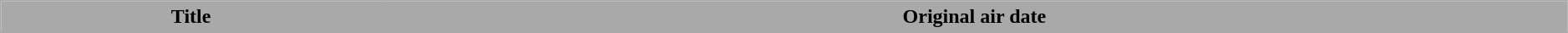<table class="wikitable plainrowheaders" style="width: 99%;">
<tr style="color:#000;">
<th style="background:#A9A9A9;">Title</th>
<th style="background:#A9A9A9;">Original air date</th>
</tr>
<tr>
</tr>
</table>
